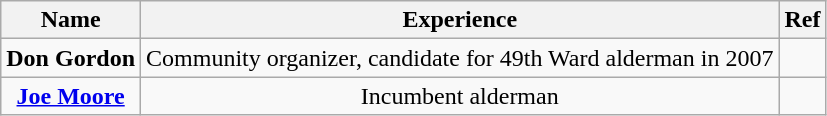<table class="wikitable" style="text-align:center">
<tr>
<th>Name</th>
<th>Experience</th>
<th>Ref</th>
</tr>
<tr>
<td><strong>Don Gordon</strong></td>
<td>Community organizer, candidate for 49th Ward alderman in 2007</td>
<td></td>
</tr>
<tr>
<td><strong><a href='#'>Joe Moore</a></strong></td>
<td>Incumbent alderman</td>
<td></td>
</tr>
</table>
